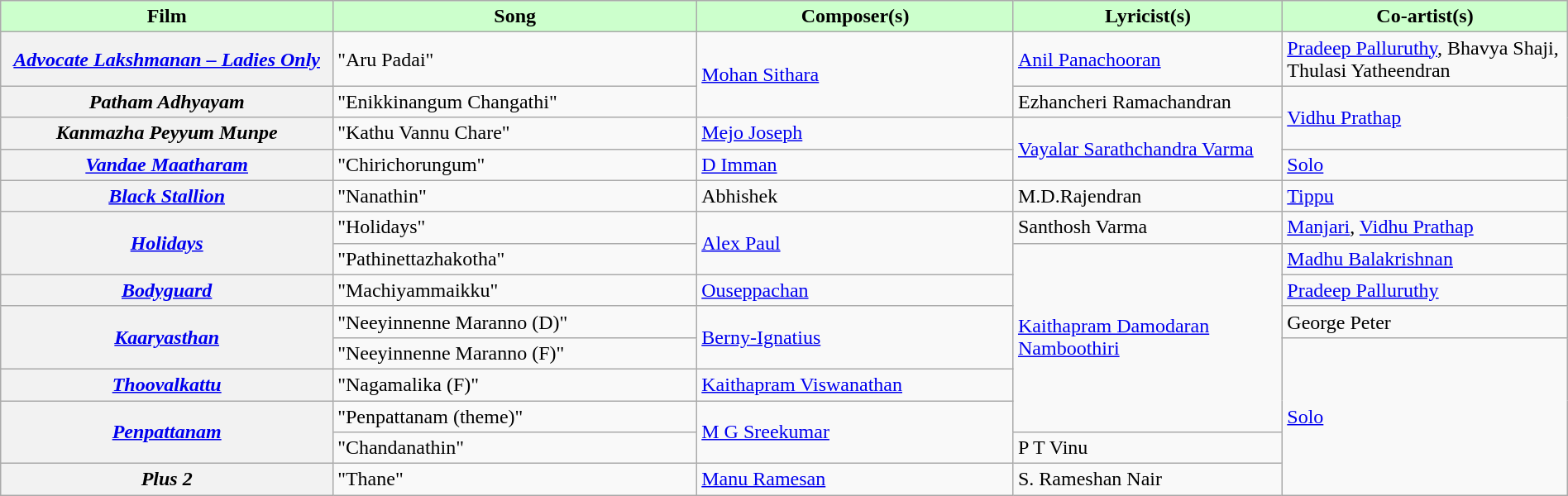<table class="wikitable plainrowheaders" width="100%" textcolor:#000;">
<tr style="background:#cfc; text-align:center;">
<td scope="col" width=21%><strong>Film</strong></td>
<td scope="col" width=23%><strong>Song</strong></td>
<td scope="col" width=20%><strong>Composer(s)</strong></td>
<td scope="col" width=17%><strong>Lyricist(s)</strong></td>
<td scope="col" width=18%><strong>Co-artist(s)</strong></td>
</tr>
<tr>
<th scope="row"><em><a href='#'>Advocate Lakshmanan – Ladies Only</a></em></th>
<td>"Aru Padai"</td>
<td rowspan="2"><a href='#'>Mohan Sithara</a></td>
<td><a href='#'>Anil Panachooran</a></td>
<td><a href='#'>Pradeep Palluruthy</a>, Bhavya Shaji, Thulasi Yatheendran</td>
</tr>
<tr>
<th scope="row"><em>Patham Adhyayam</em></th>
<td>"Enikkinangum Changathi"</td>
<td>Ezhancheri Ramachandran</td>
<td rowspan="2"><a href='#'>Vidhu Prathap</a></td>
</tr>
<tr>
<th scope="row"><em>Kanmazha Peyyum Munpe</em></th>
<td>"Kathu Vannu Chare"</td>
<td><a href='#'>Mejo Joseph</a></td>
<td rowspan="2"><a href='#'>Vayalar Sarathchandra Varma</a></td>
</tr>
<tr>
<th scope="row"><em><a href='#'>Vandae Maatharam</a></em></th>
<td>"Chirichorungum"</td>
<td><a href='#'>D Imman</a></td>
<td><a href='#'>Solo</a></td>
</tr>
<tr>
<th scope="row"><em><a href='#'>Black Stallion</a></em></th>
<td>"Nanathin"</td>
<td>Abhishek</td>
<td>M.D.Rajendran</td>
<td><a href='#'>Tippu</a></td>
</tr>
<tr>
<th scope="row" rowspan="2"><em><a href='#'>Holidays</a></em></th>
<td>"Holidays"</td>
<td rowspan="2"><a href='#'>Alex Paul</a></td>
<td>Santhosh Varma</td>
<td><a href='#'>Manjari</a>, <a href='#'>Vidhu Prathap</a></td>
</tr>
<tr>
<td>"Pathinettazhakotha"</td>
<td rowspan="6"><a href='#'>Kaithapram Damodaran Namboothiri</a></td>
<td><a href='#'>Madhu Balakrishnan</a></td>
</tr>
<tr>
<th scope="row"><em><a href='#'>Bodyguard</a></em></th>
<td>"Machiyammaikku"</td>
<td><a href='#'>Ouseppachan</a></td>
<td><a href='#'>Pradeep Palluruthy</a></td>
</tr>
<tr>
<th scope="row" rowspan="2"><em><a href='#'>Kaaryasthan</a></em></th>
<td>"Neeyinnenne Maranno (D)"</td>
<td rowspan="2"><a href='#'>Berny-Ignatius</a></td>
<td>George Peter</td>
</tr>
<tr>
<td>"Neeyinnenne Maranno (F)"</td>
<td rowspan="5"><a href='#'>Solo</a></td>
</tr>
<tr>
<th scope="row"><em><a href='#'>Thoovalkattu</a></em></th>
<td>"Nagamalika (F)"</td>
<td><a href='#'>Kaithapram Viswanathan</a></td>
</tr>
<tr>
<th scope="row" rowspan="2"><em><a href='#'>Penpattanam</a></em></th>
<td>"Penpattanam (theme)"</td>
<td rowspan="2"><a href='#'>M G Sreekumar</a></td>
</tr>
<tr>
<td>"Chandanathin"</td>
<td>P T Vinu</td>
</tr>
<tr>
<th scope="row"><em>Plus 2</em></th>
<td>"Thane"</td>
<td><a href='#'>Manu Ramesan</a></td>
<td>S. Rameshan Nair</td>
</tr>
</table>
